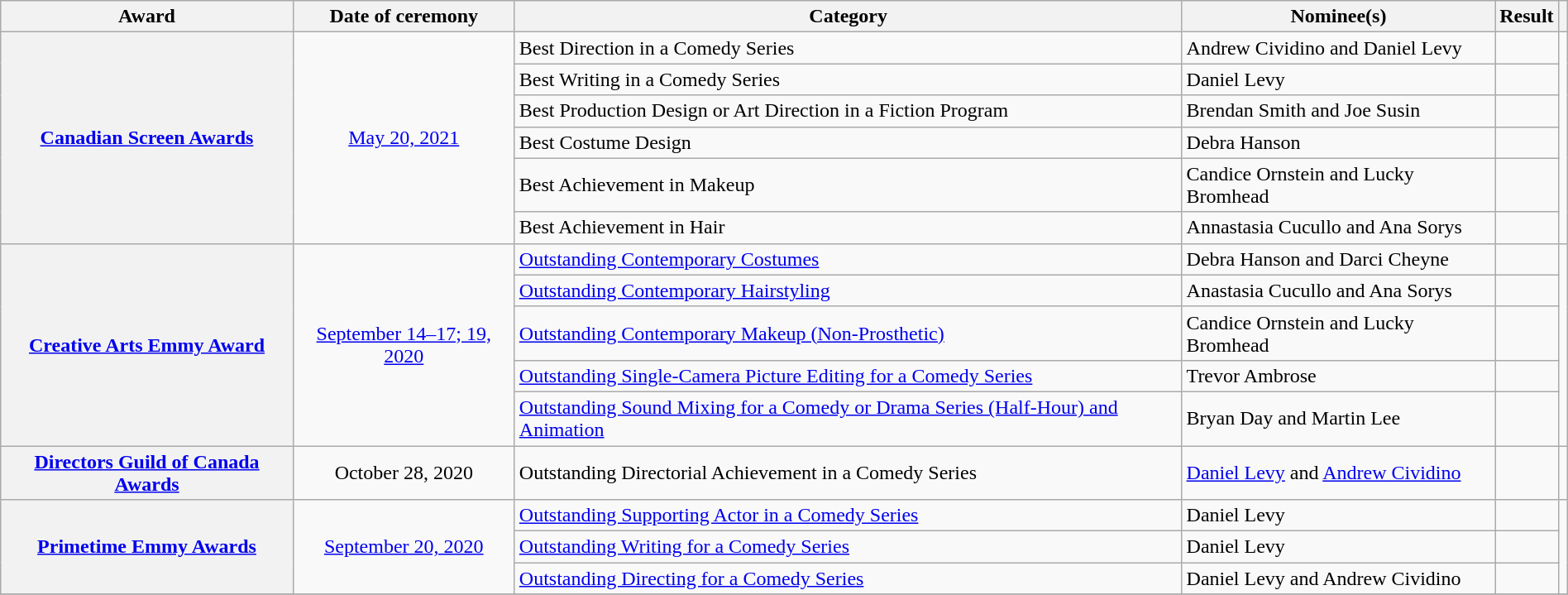<table class="wikitable" style="width:100%;">
<tr>
<th scope="col">Award</th>
<th scope="col">Date of ceremony</th>
<th scope="col">Category</th>
<th>Nominee(s)</th>
<th scope="col">Result</th>
<th scope="col"></th>
</tr>
<tr>
<th scope="row" rowspan=6><a href='#'>Canadian Screen Awards</a></th>
<td align="center" rowspan=6><a href='#'>May 20, 2021</a></td>
<td>Best Direction in a Comedy Series</td>
<td>Andrew Cividino and Daniel Levy</td>
<td></td>
<td align="center" rowspan=6></td>
</tr>
<tr>
<td>Best Writing in a Comedy Series</td>
<td>Daniel Levy</td>
<td></td>
</tr>
<tr>
<td>Best Production Design or Art Direction in a Fiction Program</td>
<td>Brendan Smith and Joe Susin</td>
<td></td>
</tr>
<tr>
<td>Best Costume Design</td>
<td>Debra Hanson</td>
<td></td>
</tr>
<tr>
<td>Best Achievement in Makeup</td>
<td>Candice Ornstein and Lucky Bromhead</td>
<td></td>
</tr>
<tr>
<td>Best Achievement in Hair</td>
<td>Annastasia Cucullo and Ana Sorys</td>
<td></td>
</tr>
<tr>
<th scope="row" rowspan=5><a href='#'>Creative Arts Emmy Award</a></th>
<td align="center" rowspan=5><a href='#'>September 14–17; 19, 2020</a></td>
<td><a href='#'>Outstanding Contemporary Costumes</a></td>
<td>Debra Hanson and Darci Cheyne</td>
<td></td>
<td align="center" rowspan=5></td>
</tr>
<tr>
<td><a href='#'>Outstanding Contemporary Hairstyling</a></td>
<td>Anastasia Cucullo and Ana Sorys</td>
<td></td>
</tr>
<tr>
<td><a href='#'>Outstanding Contemporary Makeup (Non-Prosthetic)</a></td>
<td>Candice Ornstein and Lucky Bromhead</td>
<td></td>
</tr>
<tr>
<td><a href='#'>Outstanding Single-Camera Picture Editing for a Comedy Series</a></td>
<td>Trevor Ambrose</td>
<td></td>
</tr>
<tr>
<td><a href='#'>Outstanding Sound Mixing for a Comedy or Drama Series (Half-Hour) and Animation</a></td>
<td>Bryan Day and Martin Lee</td>
<td></td>
</tr>
<tr>
<th scope="row"><a href='#'>Directors Guild of Canada Awards</a></th>
<td align="center">October 28, 2020</td>
<td>Outstanding Directorial Achievement in a Comedy Series</td>
<td><a href='#'>Daniel Levy</a> and <a href='#'>Andrew Cividino</a></td>
<td></td>
<td align="center"></td>
</tr>
<tr>
<th scope="row" rowspan=3><a href='#'>Primetime Emmy Awards</a></th>
<td align="center" rowspan=3><a href='#'>September 20, 2020</a></td>
<td><a href='#'>Outstanding Supporting Actor in a Comedy Series</a></td>
<td>Daniel Levy</td>
<td></td>
<td align="center" rowspan=3></td>
</tr>
<tr>
<td><a href='#'>Outstanding Writing for a Comedy Series</a></td>
<td>Daniel Levy</td>
<td></td>
</tr>
<tr>
<td><a href='#'>Outstanding Directing for a Comedy Series</a></td>
<td>Daniel Levy and Andrew Cividino</td>
<td></td>
</tr>
<tr>
</tr>
</table>
